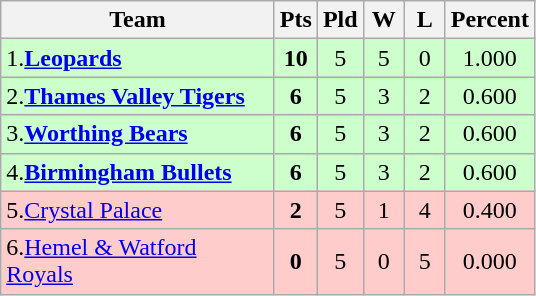<table class="wikitable" style="text-align: center;">
<tr>
<th width="175">Team</th>
<th width="20" abbr="Points">Pts</th>
<th width="20" abbr="Played">Pld</th>
<th width="20" abbr="Won">W</th>
<th width="20" abbr="Lost">L</th>
<th width="20" abbr="Percentage">Percent</th>
</tr>
<tr style="background: #ccffcc;">
<td style="text-align:left;">1.<strong><a href='#'>Leopards</a></strong></td>
<td><strong>10</strong></td>
<td>5</td>
<td>5</td>
<td>0</td>
<td>1.000</td>
</tr>
<tr style="background: #ccffcc;">
<td style="text-align:left;">2.<strong><a href='#'>Thames Valley Tigers</a></strong></td>
<td><strong>6</strong></td>
<td>5</td>
<td>3</td>
<td>2</td>
<td>0.600</td>
</tr>
<tr style="background: #ccffcc;">
<td style="text-align:left;">3.<strong><a href='#'>Worthing Bears</a></strong></td>
<td><strong>6</strong></td>
<td>5</td>
<td>3</td>
<td>2</td>
<td>0.600</td>
</tr>
<tr style="background: #ccffcc;">
<td style="text-align:left;">4.<strong><a href='#'>Birmingham Bullets</a></strong></td>
<td><strong>6</strong></td>
<td>5</td>
<td>3</td>
<td>2</td>
<td>0.600</td>
</tr>
<tr style="background: #ffcccc;">
<td style="text-align:left;">5.<a href='#'>Crystal Palace</a></td>
<td><strong>2</strong></td>
<td>5</td>
<td>1</td>
<td>4</td>
<td>0.400</td>
</tr>
<tr style="background: #ffcccc;">
<td style="text-align:left;">6.<a href='#'>Hemel & Watford Royals</a></td>
<td><strong>0</strong></td>
<td>5</td>
<td>0</td>
<td>5</td>
<td>0.000</td>
</tr>
</table>
